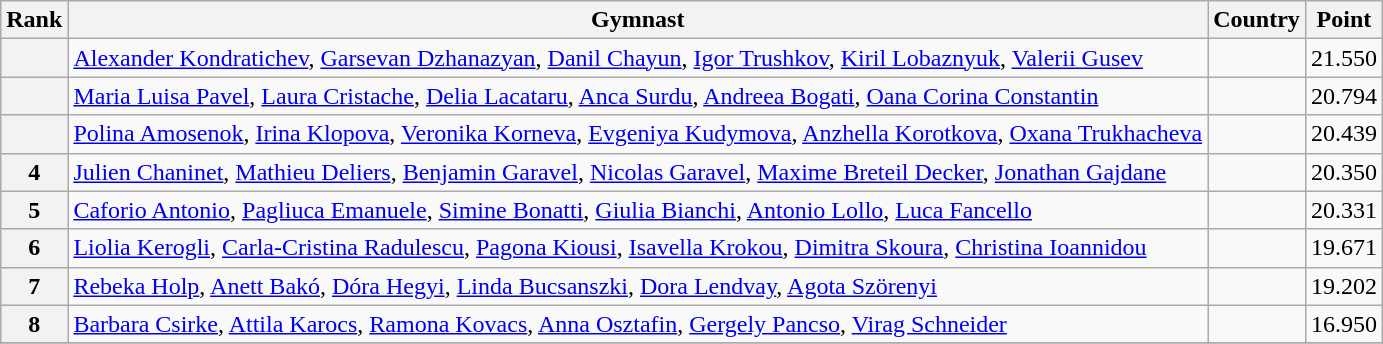<table class="wikitable sortable">
<tr>
<th>Rank</th>
<th>Gymnast</th>
<th>Country</th>
<th>Point</th>
</tr>
<tr>
<th></th>
<td><a href='#'>Alexander Kondratichev</a>, <a href='#'>Garsevan Dzhanazyan</a>, <a href='#'>Danil Chayun</a>, <a href='#'>Igor Trushkov</a>,  <a href='#'>Kiril Lobaznyuk</a>,  <a href='#'>Valerii Gusev</a></td>
<td></td>
<td>21.550</td>
</tr>
<tr>
<th></th>
<td><a href='#'>Maria Luisa Pavel</a>, <a href='#'>Laura Cristache</a>, <a href='#'>Delia Lacataru</a>, <a href='#'>Anca Surdu</a>,  <a href='#'>Andreea Bogati</a>,  <a href='#'>Oana Corina Constantin</a></td>
<td></td>
<td>20.794</td>
</tr>
<tr>
<th></th>
<td><a href='#'>Polina Amosenok</a>, <a href='#'>Irina Klopova</a>, <a href='#'>Veronika Korneva</a>, <a href='#'>Evgeniya Kudymova</a>,  <a href='#'>Anzhella Korotkova</a>,  <a href='#'>Oxana Trukhacheva</a></td>
<td></td>
<td>20.439</td>
</tr>
<tr>
<th>4</th>
<td><a href='#'>Julien Chaninet</a>, <a href='#'>Mathieu Deliers</a>, <a href='#'>Benjamin Garavel</a>, <a href='#'>Nicolas Garavel</a>, <a href='#'>Maxime Breteil Decker</a>, <a href='#'>Jonathan Gajdane</a></td>
<td></td>
<td>20.350</td>
</tr>
<tr>
<th>5</th>
<td><a href='#'>Caforio Antonio</a>, <a href='#'>Pagliuca Emanuele</a>, <a href='#'>Simine Bonatti</a>, <a href='#'>Giulia Bianchi</a>, <a href='#'>Antonio Lollo</a>,  <a href='#'>Luca Fancello</a></td>
<td></td>
<td>20.331</td>
</tr>
<tr>
<th>6</th>
<td><a href='#'>Liolia Kerogli</a>, <a href='#'>Carla-Cristina Radulescu</a>, <a href='#'>Pagona Kiousi</a>, <a href='#'>Isavella Krokou</a>, <a href='#'>Dimitra Skoura</a>, <a href='#'>Christina Ioannidou</a></td>
<td></td>
<td>19.671</td>
</tr>
<tr>
<th>7</th>
<td><a href='#'>Rebeka Holp</a>, <a href='#'>Anett Bakó</a>, <a href='#'>Dóra Hegyi</a>, <a href='#'>Linda Bucsanszki</a>, <a href='#'>Dora Lendvay</a>, <a href='#'>Agota Szörenyi</a></td>
<td></td>
<td>19.202</td>
</tr>
<tr>
<th>8</th>
<td><a href='#'>Barbara Csirke</a>, <a href='#'>Attila Karocs</a>, <a href='#'>Ramona Kovacs</a>, <a href='#'>Anna Osztafin</a>, <a href='#'>Gergely Pancso</a>, <a href='#'>Virag Schneider</a></td>
<td></td>
<td>16.950</td>
</tr>
<tr>
</tr>
</table>
